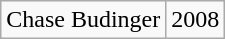<table class="wikitable" style="text-align:center;">
<tr>
<td>Chase Budinger</td>
<td>2008</td>
</tr>
</table>
